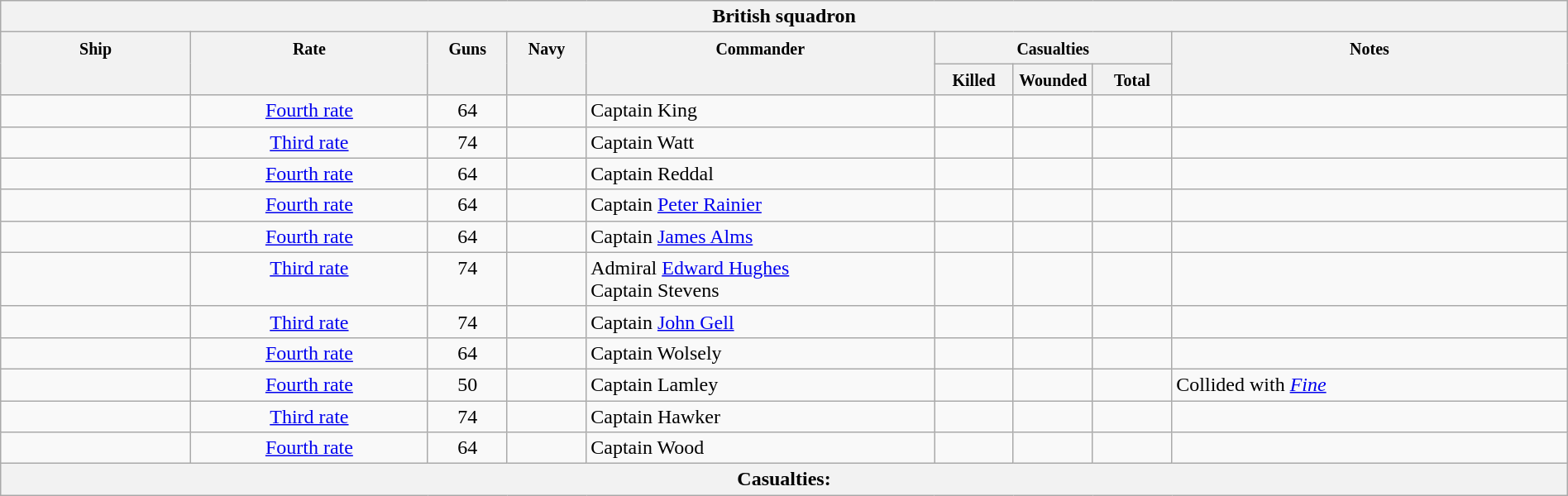<table class="wikitable" border="1" style="width:100%;">
<tr style="vertical-align:top;">
<th colspan="11" bgcolor="white">British squadron</th>
</tr>
<tr valign="top"|- style="vertical-align:top;">
<th width=12%; align= center rowspan=2><small> Ship </small></th>
<th width=15%; align= center rowspan=2><small> Rate </small></th>
<th width=5%; align= center rowspan=2><small> Guns </small></th>
<th width=5%; align= center rowspan=2><small> Navy </small></th>
<th width=22%; align= center rowspan=2><small> Commander </small></th>
<th width=15%; align= center colspan=3><small>Casualties</small></th>
<th width=25%; align= center rowspan=2><small>Notes</small></th>
</tr>
<tr style="vertical-align:top;">
<th width=5%; align= center><small> Killed </small></th>
<th width=5%; align= center><small> Wounded </small></th>
<th width=5%; align= center><small> Total</small></th>
</tr>
<tr style="vertical-align:top;">
<td align= left></td>
<td align= center><a href='#'>Fourth rate</a></td>
<td align= center>64</td>
<td align= center></td>
<td align= left>Captain King</td>
<td align= right></td>
<td align= right></td>
<td align= right></td>
<td align= left></td>
</tr>
<tr style="vertical-align:top;">
<td align= left></td>
<td align= center><a href='#'>Third rate</a></td>
<td align= center>74</td>
<td align= center></td>
<td align= left>Captain Watt</td>
<td align= right></td>
<td align= right></td>
<td align= right></td>
<td align= left></td>
</tr>
<tr style="vertical-align:top;">
<td align= left></td>
<td align= center><a href='#'>Fourth rate</a></td>
<td align= center>64</td>
<td align= center></td>
<td align= left>Captain Reddal</td>
<td align= right></td>
<td align= right></td>
<td align= right></td>
<td align= left></td>
</tr>
<tr style="vertical-align:top;">
<td align= left></td>
<td align= center><a href='#'>Fourth rate</a></td>
<td align= center>64</td>
<td align= center></td>
<td align= left>Captain <a href='#'>Peter Rainier</a></td>
<td align= right></td>
<td align= right></td>
<td align= right></td>
<td align= left></td>
</tr>
<tr style="vertical-align:top;">
<td align= left></td>
<td align= center><a href='#'>Fourth rate</a></td>
<td align= center>64</td>
<td align= center></td>
<td align= left>Captain <a href='#'>James Alms</a></td>
<td align= right></td>
<td align= right></td>
<td align= right></td>
<td align= left></td>
</tr>
<tr style="vertical-align:top;">
<td align= left></td>
<td align= center><a href='#'>Third rate</a></td>
<td align= center>74</td>
<td align= center></td>
<td align= left>Admiral <a href='#'>Edward Hughes</a> <br>Captain Stevens</td>
<td align= right></td>
<td align= right></td>
<td align= right></td>
<td align= left></td>
</tr>
<tr style="vertical-align:top;">
<td align= left></td>
<td align= center><a href='#'>Third rate</a></td>
<td align= center>74</td>
<td align= center></td>
<td align= left>Captain <a href='#'>John Gell</a></td>
<td align= right></td>
<td align= right></td>
<td align= right></td>
<td align= left></td>
</tr>
<tr style="vertical-align:top;"| align= left>
<td></td>
<td align= center><a href='#'>Fourth rate</a></td>
<td align= center>64</td>
<td align= center></td>
<td align= left>Captain Wolsely</td>
<td align= right></td>
<td align= right></td>
<td align= right></td>
<td align= left></td>
</tr>
<tr style="vertical-align:top;"| align= left>
<td></td>
<td align= center><a href='#'>Fourth rate</a></td>
<td align= center>50</td>
<td align= center></td>
<td align= left>Captain Lamley</td>
<td align= right></td>
<td align= right></td>
<td align= right></td>
<td align= left>Collided with <a href='#'><em>Fine</em></a></td>
</tr>
<tr style="vertical-align:top;">
<td align= left></td>
<td align= center><a href='#'>Third rate</a></td>
<td align= center>74</td>
<td align= center></td>
<td align= left>Captain Hawker</td>
<td align= right></td>
<td align= right></td>
<td align= right></td>
<td align= left></td>
</tr>
<tr style="vertical-align:top;">
<td align= left></td>
<td align= center><a href='#'>Fourth rate</a></td>
<td align= center>64</td>
<td align= center></td>
<td align= left>Captain Wood</td>
<td align= right></td>
<td align= right></td>
<td align= right></td>
<td align= left></td>
</tr>
<tr style="vertical-align:top;">
<th colspan="11" bgcolor="white">Casualties:</th>
</tr>
</table>
